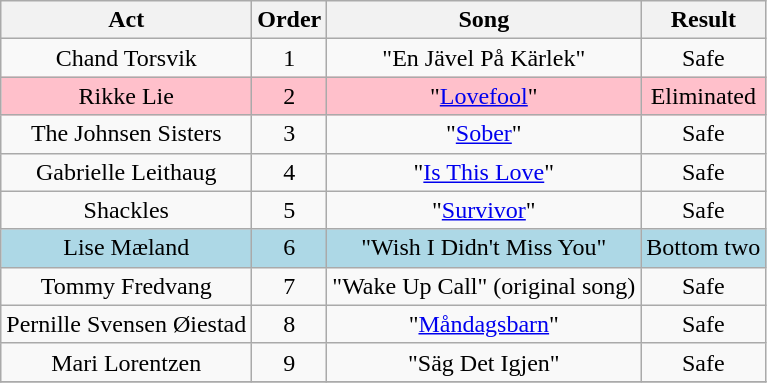<table class="wikitable plainrowheaders" style="text-align:center;">
<tr>
<th scope="col">Act</th>
<th scope="col">Order</th>
<th scope="col">Song</th>
<th scope="col">Result</th>
</tr>
<tr>
<td>Chand Torsvik</td>
<td>1</td>
<td>"En Jävel På Kärlek"</td>
<td>Safe</td>
</tr>
<tr style="background:pink;">
<td>Rikke Lie</td>
<td>2</td>
<td>"<a href='#'>Lovefool</a>"</td>
<td>Eliminated</td>
</tr>
<tr>
<td>The Johnsen Sisters</td>
<td>3</td>
<td>"<a href='#'>Sober</a>"</td>
<td>Safe</td>
</tr>
<tr>
<td>Gabrielle Leithaug</td>
<td>4</td>
<td>"<a href='#'>Is This Love</a>"</td>
<td>Safe</td>
</tr>
<tr>
<td>Shackles</td>
<td>5</td>
<td>"<a href='#'>Survivor</a>"</td>
<td>Safe</td>
</tr>
<tr style="background:lightblue;">
<td>Lise Mæland</td>
<td>6</td>
<td>"Wish I Didn't Miss You"</td>
<td>Bottom two</td>
</tr>
<tr>
<td>Tommy Fredvang</td>
<td>7</td>
<td>"Wake Up Call" (original song)</td>
<td>Safe</td>
</tr>
<tr>
<td>Pernille Svensen Øiestad</td>
<td>8</td>
<td>"<a href='#'>Måndagsbarn</a>"</td>
<td>Safe</td>
</tr>
<tr>
<td>Mari Lorentzen</td>
<td>9</td>
<td>"Säg Det Igjen"</td>
<td>Safe</td>
</tr>
<tr>
</tr>
</table>
